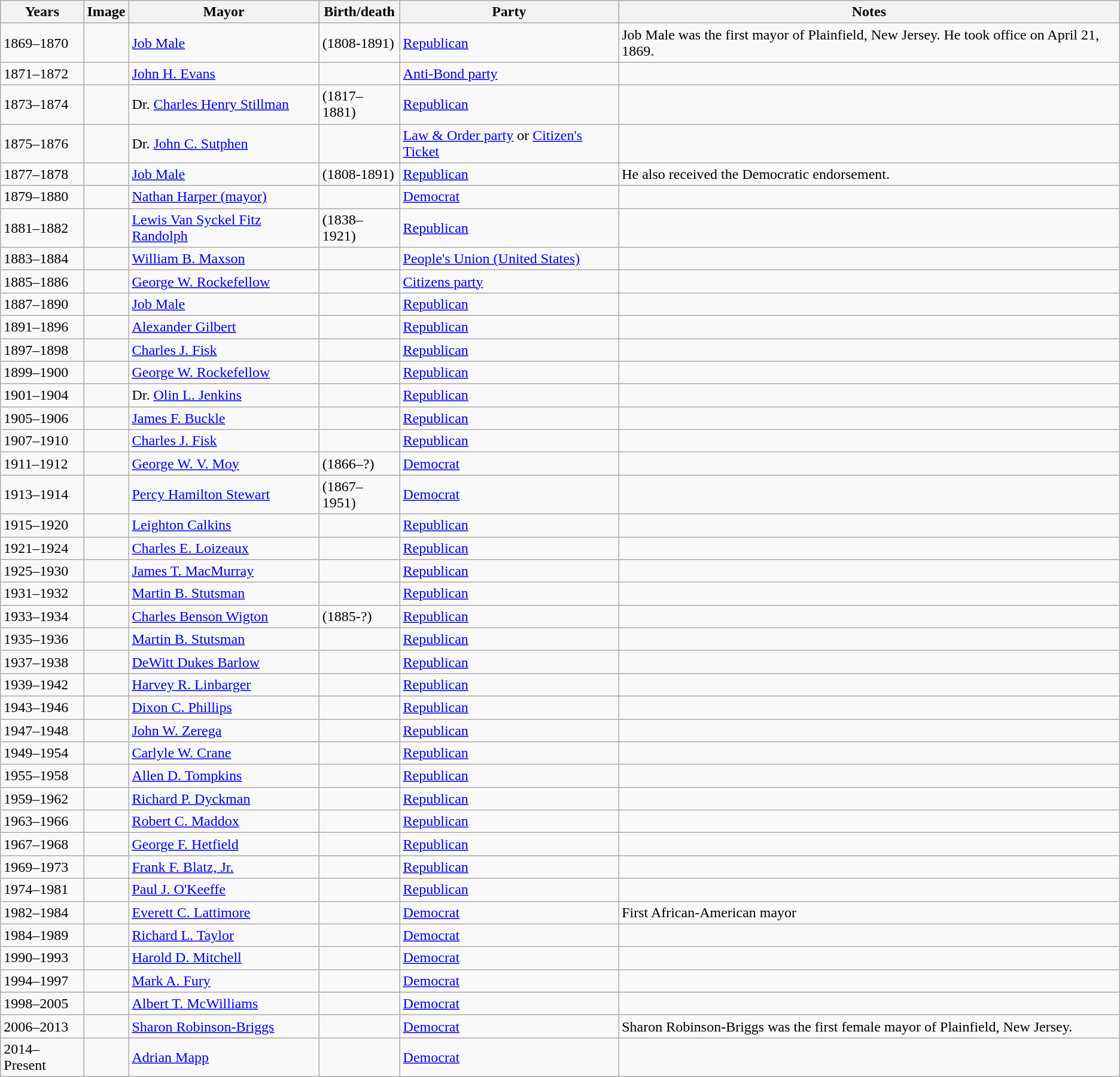<table class="wikitable sortable">
<tr>
<th>Years</th>
<th>Image</th>
<th>Mayor</th>
<th>Birth/death</th>
<th>Party</th>
<th>Notes</th>
</tr>
<tr>
<td>1869–1870</td>
<td></td>
<td><a href='#'>Job Male</a></td>
<td>(1808-1891)</td>
<td><a href='#'>Republican</a></td>
<td>Job Male was the first mayor of Plainfield, New Jersey. He took office on April 21, 1869.</td>
</tr>
<tr>
<td>1871–1872</td>
<td></td>
<td><a href='#'>John H. Evans</a></td>
<td></td>
<td><a href='#'>Anti-Bond party</a></td>
<td></td>
</tr>
<tr>
<td>1873–1874</td>
<td></td>
<td>Dr. <a href='#'>Charles Henry Stillman</a></td>
<td>(1817–1881)</td>
<td><a href='#'>Republican</a></td>
<td></td>
</tr>
<tr>
<td>1875–1876</td>
<td></td>
<td>Dr. <a href='#'>John C. Sutphen</a></td>
<td></td>
<td><a href='#'>Law & Order party</a> or <a href='#'>Citizen's Ticket</a></td>
<td></td>
</tr>
<tr>
<td>1877–1878</td>
<td></td>
<td><a href='#'>Job Male</a></td>
<td>(1808-1891)</td>
<td><a href='#'>Republican</a></td>
<td>He also received the Democratic endorsement.</td>
</tr>
<tr>
<td>1879–1880</td>
<td></td>
<td><a href='#'>Nathan Harper (mayor)</a></td>
<td></td>
<td><a href='#'>Democrat</a></td>
<td></td>
</tr>
<tr>
<td>1881–1882</td>
<td></td>
<td><a href='#'>Lewis Van Syckel Fitz Randolph</a></td>
<td>(1838–1921)</td>
<td><a href='#'>Republican</a></td>
<td></td>
</tr>
<tr>
<td>1883–1884</td>
<td></td>
<td><a href='#'>William B. Maxson</a></td>
<td></td>
<td><a href='#'>People's Union (United States)</a></td>
<td></td>
</tr>
<tr>
<td>1885–1886</td>
<td></td>
<td><a href='#'>George W. Rockefellow</a></td>
<td></td>
<td><a href='#'>Citizens party</a></td>
<td></td>
</tr>
<tr>
<td>1887–1890</td>
<td></td>
<td><a href='#'>Job Male</a></td>
<td></td>
<td><a href='#'>Republican</a></td>
<td></td>
</tr>
<tr>
<td>1891–1896</td>
<td></td>
<td><a href='#'>Alexander Gilbert</a></td>
<td></td>
<td><a href='#'>Republican</a></td>
<td></td>
</tr>
<tr>
<td>1897–1898</td>
<td></td>
<td><a href='#'>Charles J. Fisk</a></td>
<td></td>
<td><a href='#'>Republican</a></td>
<td></td>
</tr>
<tr>
<td>1899–1900</td>
<td></td>
<td><a href='#'>George W. Rockefellow</a></td>
<td></td>
<td><a href='#'>Republican</a></td>
<td></td>
</tr>
<tr>
<td>1901–1904</td>
<td></td>
<td>Dr. <a href='#'>Olin L. Jenkins</a></td>
<td></td>
<td><a href='#'>Republican</a></td>
<td></td>
</tr>
<tr>
<td>1905–1906</td>
<td></td>
<td><a href='#'>James F. Buckle</a></td>
<td></td>
<td><a href='#'>Republican</a></td>
<td></td>
</tr>
<tr>
<td>1907–1910</td>
<td></td>
<td><a href='#'>Charles J. Fisk</a></td>
<td></td>
<td><a href='#'>Republican</a></td>
<td></td>
</tr>
<tr>
<td>1911–1912</td>
<td></td>
<td><a href='#'>George W. V. Moy</a></td>
<td>(1866–?)</td>
<td><a href='#'>Democrat</a></td>
<td></td>
</tr>
<tr>
<td>1913–1914</td>
<td></td>
<td><a href='#'>Percy Hamilton Stewart</a></td>
<td>(1867–1951)</td>
<td><a href='#'>Democrat</a></td>
<td></td>
</tr>
<tr>
<td>1915–1920</td>
<td></td>
<td><a href='#'>Leighton Calkins</a></td>
<td></td>
<td><a href='#'>Republican</a></td>
<td></td>
</tr>
<tr>
<td>1921–1924</td>
<td></td>
<td><a href='#'>Charles E. Loizeaux</a></td>
<td></td>
<td><a href='#'>Republican</a></td>
<td></td>
</tr>
<tr>
<td>1925–1930</td>
<td></td>
<td><a href='#'>James T. MacMurray</a></td>
<td></td>
<td><a href='#'>Republican</a></td>
<td></td>
</tr>
<tr>
<td>1931–1932</td>
<td></td>
<td><a href='#'>Martin B. Stutsman</a></td>
<td></td>
<td><a href='#'>Republican</a></td>
<td></td>
</tr>
<tr>
<td>1933–1934</td>
<td></td>
<td><a href='#'>Charles Benson Wigton</a></td>
<td>(1885-?)</td>
<td><a href='#'>Republican</a></td>
<td></td>
</tr>
<tr>
<td>1935–1936</td>
<td></td>
<td><a href='#'>Martin B. Stutsman</a></td>
<td></td>
<td><a href='#'>Republican</a></td>
<td></td>
</tr>
<tr>
<td>1937–1938</td>
<td></td>
<td><a href='#'>DeWitt Dukes Barlow</a></td>
<td></td>
<td><a href='#'>Republican</a></td>
<td></td>
</tr>
<tr>
<td>1939–1942</td>
<td></td>
<td><a href='#'>Harvey R. Linbarger</a></td>
<td></td>
<td><a href='#'>Republican</a></td>
<td></td>
</tr>
<tr>
<td>1943–1946</td>
<td></td>
<td><a href='#'>Dixon C. Phillips</a></td>
<td></td>
<td><a href='#'>Republican</a></td>
<td></td>
</tr>
<tr>
<td>1947–1948</td>
<td></td>
<td><a href='#'>John W. Zerega</a></td>
<td></td>
<td><a href='#'>Republican</a></td>
<td></td>
</tr>
<tr>
<td>1949–1954</td>
<td></td>
<td><a href='#'>Carlyle W. Crane</a></td>
<td></td>
<td><a href='#'>Republican</a></td>
<td></td>
</tr>
<tr>
<td>1955–1958</td>
<td></td>
<td><a href='#'>Allen D. Tompkins</a></td>
<td></td>
<td><a href='#'>Republican</a></td>
<td></td>
</tr>
<tr>
<td>1959–1962</td>
<td></td>
<td><a href='#'>Richard P. Dyckman</a></td>
<td></td>
<td><a href='#'>Republican</a></td>
<td></td>
</tr>
<tr>
<td>1963–1966</td>
<td></td>
<td><a href='#'>Robert C. Maddox</a></td>
<td></td>
<td><a href='#'>Republican</a></td>
<td></td>
</tr>
<tr>
<td>1967–1968</td>
<td></td>
<td><a href='#'>George F. Hetfield</a></td>
<td></td>
<td><a href='#'>Republican</a></td>
<td></td>
</tr>
<tr>
<td>1969–1973</td>
<td></td>
<td><a href='#'>Frank F. Blatz, Jr.</a></td>
<td></td>
<td><a href='#'>Republican</a></td>
<td></td>
</tr>
<tr>
<td>1974–1981</td>
<td></td>
<td><a href='#'>Paul J. O'Keeffe</a></td>
<td></td>
<td><a href='#'>Republican</a></td>
<td></td>
</tr>
<tr>
<td>1982–1984</td>
<td></td>
<td><a href='#'>Everett C. Lattimore</a></td>
<td></td>
<td><a href='#'>Democrat</a></td>
<td>First African-American mayor</td>
</tr>
<tr>
<td>1984–1989</td>
<td></td>
<td><a href='#'>Richard L. Taylor</a></td>
<td></td>
<td><a href='#'>Democrat</a></td>
<td></td>
</tr>
<tr>
<td>1990–1993</td>
<td></td>
<td><a href='#'>Harold D. Mitchell</a></td>
<td></td>
<td><a href='#'>Democrat</a></td>
<td></td>
</tr>
<tr>
<td>1994–1997</td>
<td></td>
<td><a href='#'>Mark A. Fury</a></td>
<td></td>
<td><a href='#'>Democrat</a></td>
<td></td>
</tr>
<tr>
<td>1998–2005</td>
<td></td>
<td><a href='#'>Albert T. McWilliams</a></td>
<td></td>
<td><a href='#'>Democrat</a></td>
<td></td>
</tr>
<tr>
<td>2006–2013</td>
<td></td>
<td><a href='#'>Sharon Robinson-Briggs</a></td>
<td></td>
<td><a href='#'>Democrat</a></td>
<td>Sharon Robinson-Briggs was the first female mayor of Plainfield, New Jersey.</td>
</tr>
<tr>
<td>2014–Present</td>
<td></td>
<td><a href='#'>Adrian Mapp</a></td>
<td></td>
<td><a href='#'>Democrat</a></td>
<td></td>
</tr>
</table>
